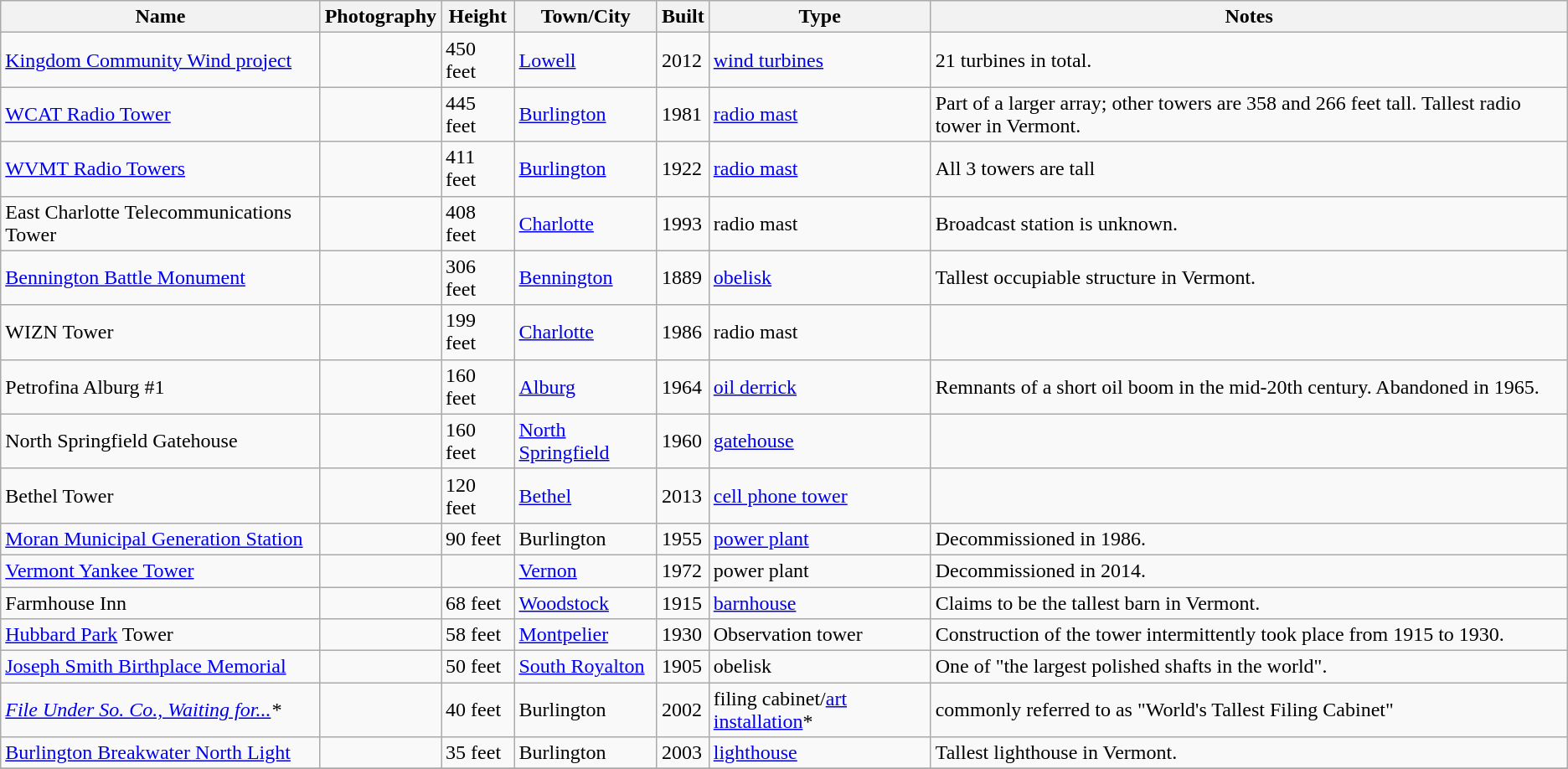<table class="wikitable sortable">
<tr>
<th>Name</th>
<th>Photography</th>
<th>Height</th>
<th>Town/City</th>
<th>Built</th>
<th>Type</th>
<th>Notes</th>
</tr>
<tr>
<td><a href='#'>Kingdom Community Wind project</a></td>
<td></td>
<td>450 feet</td>
<td><a href='#'>Lowell</a></td>
<td>2012</td>
<td><a href='#'>wind turbines</a></td>
<td>21 turbines in total.</td>
</tr>
<tr>
<td><a href='#'>WCAT Radio Tower</a></td>
<td></td>
<td>445 feet</td>
<td><a href='#'>Burlington</a></td>
<td>1981</td>
<td><a href='#'>radio mast</a></td>
<td>Part of a larger array; other towers are 358 and 266 feet tall. Tallest radio tower in Vermont.</td>
</tr>
<tr>
<td><a href='#'>WVMT Radio Towers</a></td>
<td></td>
<td>411 feet</td>
<td><a href='#'>Burlington</a></td>
<td>1922</td>
<td><a href='#'>radio mast</a></td>
<td>All 3 towers are  tall</td>
</tr>
<tr>
<td>East Charlotte Telecommunications Tower</td>
<td></td>
<td>408 feet</td>
<td><a href='#'>Charlotte</a></td>
<td>1993</td>
<td>radio mast</td>
<td>Broadcast station is unknown.</td>
</tr>
<tr>
<td><a href='#'>Bennington Battle Monument</a></td>
<td></td>
<td>306 feet</td>
<td><a href='#'>Bennington</a></td>
<td>1889</td>
<td><a href='#'>obelisk</a></td>
<td>Tallest occupiable structure in Vermont.</td>
</tr>
<tr>
<td>WIZN Tower</td>
<td></td>
<td>199 feet</td>
<td><a href='#'>Charlotte</a></td>
<td>1986</td>
<td>radio mast</td>
<td></td>
</tr>
<tr>
<td>Petrofina Alburg #1</td>
<td></td>
<td>160 feet</td>
<td><a href='#'>Alburg</a></td>
<td>1964</td>
<td><a href='#'>oil derrick</a></td>
<td>Remnants of a short oil boom in the mid-20th century. Abandoned in 1965.</td>
</tr>
<tr>
<td>North Springfield Gatehouse </td>
<td></td>
<td>160 feet</td>
<td><a href='#'>North Springfield</a></td>
<td>1960</td>
<td><a href='#'>gatehouse</a></td>
<td></td>
</tr>
<tr>
<td>Bethel Tower </td>
<td></td>
<td>120 feet</td>
<td><a href='#'>Bethel</a></td>
<td>2013</td>
<td><a href='#'>cell phone tower</a></td>
<td></td>
</tr>
<tr>
<td><a href='#'>Moran Municipal Generation Station</a></td>
<td></td>
<td>90 feet</td>
<td>Burlington</td>
<td>1955</td>
<td><a href='#'>power plant</a></td>
<td>Decommissioned in 1986.</td>
</tr>
<tr>
<td><a href='#'>Vermont Yankee Tower</a></td>
<td></td>
<td></td>
<td><a href='#'>Vernon</a></td>
<td>1972</td>
<td>power plant</td>
<td>Decommissioned in 2014.</td>
</tr>
<tr>
<td>Farmhouse Inn</td>
<td></td>
<td>68 feet</td>
<td><a href='#'>Woodstock</a></td>
<td>1915</td>
<td><a href='#'>barnhouse</a></td>
<td>Claims to be the tallest barn in Vermont.</td>
</tr>
<tr>
<td><a href='#'>Hubbard Park</a> Tower</td>
<td></td>
<td>58 feet</td>
<td><a href='#'>Montpelier</a></td>
<td>1930</td>
<td>Observation tower</td>
<td>Construction of the tower intermittently took place from 1915 to 1930.</td>
</tr>
<tr>
<td><a href='#'>Joseph Smith Birthplace Memorial</a></td>
<td></td>
<td>50 feet</td>
<td><a href='#'>South Royalton</a></td>
<td>1905</td>
<td>obelisk</td>
<td>One of "the largest polished shafts in the world".</td>
</tr>
<tr>
<td><em><a href='#'>File Under So. Co., Waiting for...</a>*</em></td>
<td></td>
<td>40 feet</td>
<td>Burlington</td>
<td>2002</td>
<td>filing cabinet/<a href='#'>art installation</a>*</td>
<td>commonly referred to as "World's Tallest Filing Cabinet"</td>
</tr>
<tr>
<td><a href='#'>Burlington Breakwater North Light</a></td>
<td></td>
<td>35 feet</td>
<td>Burlington</td>
<td>2003</td>
<td><a href='#'>lighthouse</a></td>
<td>Tallest lighthouse in Vermont.</td>
</tr>
<tr>
</tr>
</table>
